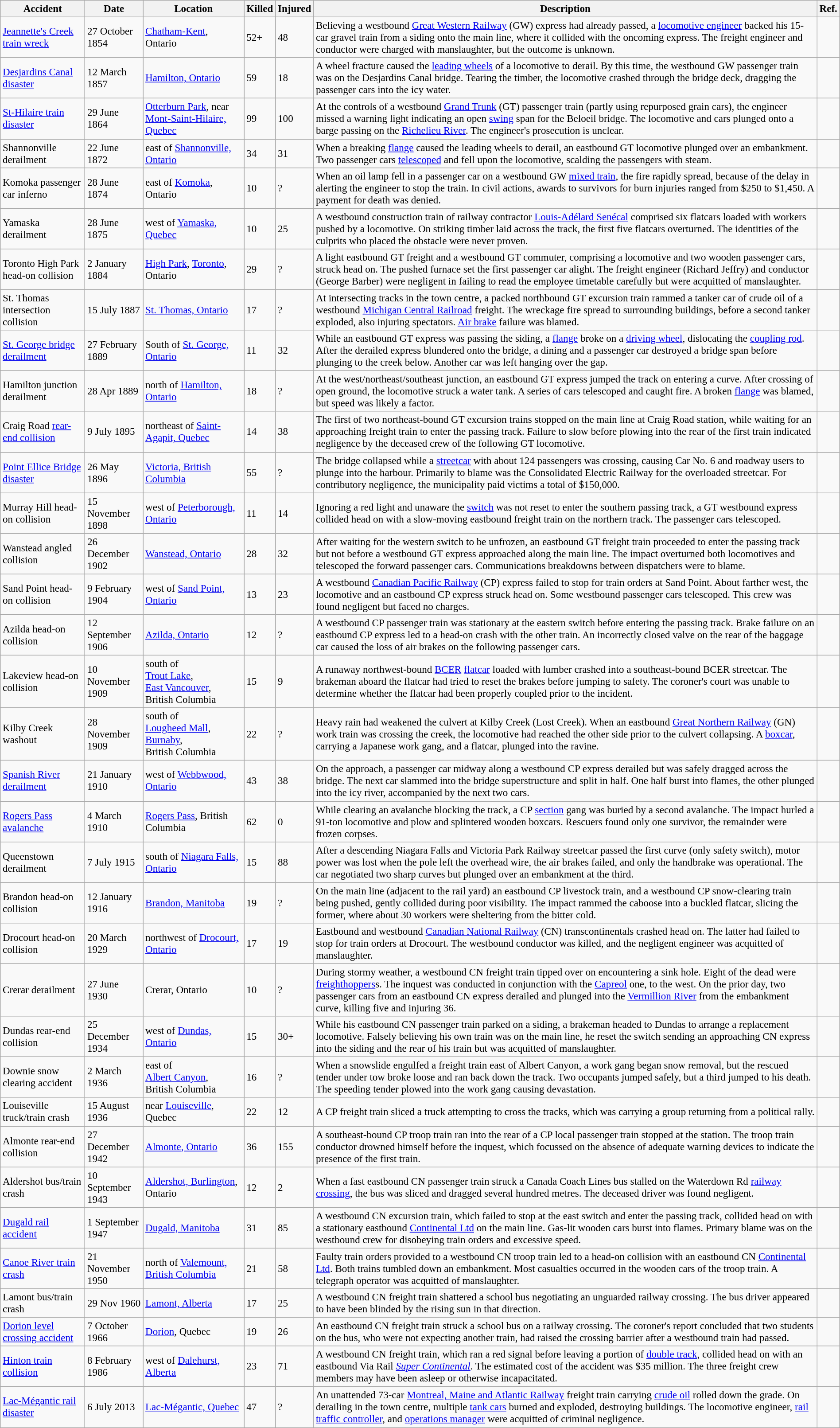<table class="wikitable sortable" style="width:100%; font-size:96%;">
<tr>
<th>Accident</th>
<th data-sort-type="date">Date</th>
<th>Location</th>
<th>Killed</th>
<th>Injured</th>
<th>Description</th>
<th>Ref.</th>
</tr>
<tr>
<td><a href='#'>Jeannette's Creek train wreck</a></td>
<td>27 October 1854</td>
<td><a href='#'>Chatham-Kent</a>, Ontario</td>
<td>52+</td>
<td>48</td>
<td>Believing a westbound <a href='#'>Great Western Railway</a> (GW) express had already passed, a <a href='#'>locomotive engineer</a> backed his 15-car gravel train from a siding onto the main line, where it collided with the oncoming express. The freight engineer and conductor were charged with manslaughter, but the outcome is unknown.</td>
<td></td>
</tr>
<tr>
<td><a href='#'>Desjardins Canal disaster</a></td>
<td>12 March 1857</td>
<td><a href='#'>Hamilton, Ontario</a></td>
<td>59</td>
<td>18</td>
<td>A wheel fracture caused the <a href='#'>leading wheels</a> of a locomotive to derail. By this time, the westbound GW passenger train was on the Desjardins Canal bridge. Tearing the timber, the locomotive crashed through the bridge deck, dragging the passenger cars into the icy water.</td>
<td></td>
</tr>
<tr>
<td><a href='#'>St-Hilaire train disaster</a></td>
<td>29 June 1864</td>
<td><a href='#'>Otterburn Park</a>, near <a href='#'>Mont-Saint-Hilaire, Quebec</a></td>
<td>99</td>
<td>100</td>
<td>At the controls of a westbound <a href='#'>Grand Trunk</a> (GT) passenger train (partly using repurposed grain cars), the engineer missed a warning light indicating an open <a href='#'>swing</a> span for the Beloeil bridge. The locomotive and cars plunged onto a barge passing on the <a href='#'>Richelieu River</a>. The engineer's prosecution is unclear.</td>
<td></td>
</tr>
<tr>
<td>Shannonville derailment</td>
<td>22 June 1872</td>
<td>east of <a href='#'>Shannonville, Ontario</a></td>
<td>34</td>
<td>31</td>
<td>When a breaking <a href='#'>flange</a> caused the leading wheels to derail, an eastbound GT locomotive plunged over an embankment. Two passenger cars <a href='#'>telescoped</a> and fell upon the locomotive, scalding the passengers with steam.</td>
<td></td>
</tr>
<tr>
<td>Komoka passenger car inferno</td>
<td>28 June 1874</td>
<td>east of <a href='#'>Komoka</a>, Ontario</td>
<td>10</td>
<td>?</td>
<td>When an oil lamp fell in a passenger car on a westbound GW <a href='#'>mixed train</a>, the fire rapidly spread, because of the delay in alerting the engineer to stop the train. In civil actions, awards to survivors for burn injuries ranged from $250 to $1,450. A payment for death was denied.</td>
<td></td>
</tr>
<tr>
<td>Yamaska derailment</td>
<td>28 June 1875</td>
<td>west of <a href='#'>Yamaska, Quebec</a></td>
<td>10</td>
<td>25</td>
<td>A westbound construction train of railway contractor <a href='#'>Louis-Adélard Senécal</a> comprised six flatcars loaded with workers pushed by a locomotive. On striking timber laid across the track, the first five flatcars overturned. The identities of the culprits who placed the obstacle were never proven.</td>
<td></td>
</tr>
<tr>
<td>Toronto High Park head-on collision</td>
<td>2 January 1884</td>
<td><a href='#'>High Park</a>, <a href='#'>Toronto</a>, Ontario</td>
<td>29</td>
<td>?</td>
<td>A light eastbound GT freight and a westbound GT commuter, comprising a locomotive and two wooden passenger cars, struck head on. The pushed furnace set the first passenger car alight. The freight engineer (Richard Jeffry) and conductor (George Barber) were negligent in failing to read the employee timetable carefully but were acquitted of manslaughter.</td>
<td></td>
</tr>
<tr>
<td>St. Thomas intersection collision</td>
<td>15 July 1887</td>
<td><a href='#'>St. Thomas, Ontario</a></td>
<td>17</td>
<td>?</td>
<td>At intersecting tracks in the town centre, a packed northbound GT excursion train rammed a tanker car of crude oil of a westbound <a href='#'>Michigan Central Railroad</a> freight. The wreckage fire spread to surrounding buildings, before a second tanker exploded, also injuring spectators. <a href='#'>Air brake</a> failure was blamed.</td>
<td></td>
</tr>
<tr>
<td><a href='#'>St. George bridge derailment</a></td>
<td>27 February 1889</td>
<td>South of <a href='#'>St. George, Ontario</a></td>
<td>11</td>
<td>32</td>
<td>While an eastbound GT express was passing the siding, a <a href='#'>flange</a> broke on a <a href='#'>driving wheel</a>, dislocating the <a href='#'>coupling rod</a>. After the derailed express blundered onto the bridge, a dining and a passenger car destroyed a bridge span before plunging to the creek below. Another car was left hanging over the gap.</td>
<td></td>
</tr>
<tr>
<td>Hamilton junction derailment</td>
<td>28 Apr 1889</td>
<td>north of <a href='#'>Hamilton, Ontario</a></td>
<td>18</td>
<td>?</td>
<td>At the west/northeast/southeast junction, an eastbound GT express jumped the track on entering a curve. After crossing  of open ground, the locomotive struck a water tank. A series of cars telescoped and caught fire. A broken <a href='#'>flange</a> was blamed, but speed was likely a factor.</td>
<td></td>
</tr>
<tr>
<td>Craig Road <a href='#'>rear-end collision</a></td>
<td>9 July 1895</td>
<td>northeast of <a href='#'>Saint-Agapit, Quebec</a></td>
<td>14</td>
<td>38</td>
<td>The first of two northeast-bound GT excursion trains stopped on the main line at Craig Road station, while waiting for an approaching freight train to enter the passing track. Failure to slow before plowing into the rear of the first train indicated negligence by the deceased crew of the following GT locomotive.</td>
<td></td>
</tr>
<tr>
<td><a href='#'>Point Ellice Bridge disaster</a></td>
<td>26 May 1896</td>
<td><a href='#'>Victoria, British Columbia</a></td>
<td>55</td>
<td>?</td>
<td>The bridge collapsed while a <a href='#'>streetcar</a> with about 124 passengers was crossing, causing Car No. 6 and roadway users to plunge into the harbour. Primarily to blame was the Consolidated Electric Railway for the overloaded streetcar. For contributory negligence, the municipality paid victims a total of $150,000.</td>
<td></td>
</tr>
<tr>
<td>Murray Hill head-on collision</td>
<td>15 November 1898</td>
<td>west of <a href='#'>Peterborough, Ontario</a></td>
<td>11</td>
<td>14</td>
<td>Ignoring a red light and unaware the <a href='#'>switch</a> was not reset to enter the southern passing track, a GT westbound express collided head on with a slow-moving eastbound freight train on the northern track. The passenger cars telescoped.</td>
<td></td>
</tr>
<tr>
<td>Wanstead angled collision</td>
<td>26 December 1902</td>
<td><a href='#'>Wanstead, Ontario</a></td>
<td>28</td>
<td>32</td>
<td>After waiting for the western switch to be unfrozen, an eastbound GT freight train proceeded to enter the passing track but not before a westbound GT express approached along the main line. The impact overturned both locomotives and telescoped the forward passenger cars. Communications breakdowns between dispatchers were to blame.</td>
<td></td>
</tr>
<tr>
<td>Sand Point head-on collision</td>
<td>9 February 1904</td>
<td>west of <a href='#'>Sand Point, Ontario</a></td>
<td>13</td>
<td>23</td>
<td>A westbound <a href='#'>Canadian Pacific Railway</a> (CP) express failed to stop for train orders at Sand Point. About  farther west, the locomotive and an eastbound CP express struck head on. Some westbound passenger cars telescoped. This crew was found negligent but faced no charges.</td>
<td></td>
</tr>
<tr>
<td>Azilda head-on collision</td>
<td>12 September 1906</td>
<td><a href='#'>Azilda, Ontario</a></td>
<td>12</td>
<td>?</td>
<td>A westbound CP passenger train was stationary at the eastern switch before entering the passing track. Brake failure on an eastbound CP express led to a head-on crash with the other train. An incorrectly closed valve on the rear of the baggage car caused the loss of air brakes on the following passenger cars.</td>
<td></td>
</tr>
<tr>
<td>Lakeview head-on collision</td>
<td>10 November 1909</td>
<td>south of<br><a href='#'>Trout Lake</a>,<br><a href='#'>East Vancouver</a>,<br>British Columbia</td>
<td>15</td>
<td>9</td>
<td>A runaway northwest-bound <a href='#'>BCER</a> <a href='#'>flatcar</a> loaded with lumber crashed into a southeast-bound BCER streetcar. The brakeman aboard the flatcar had tried to reset the brakes before jumping to safety. The coroner's court was unable to determine whether the flatcar had been properly coupled prior to the incident.</td>
<td></td>
</tr>
<tr>
<td>Kilby Creek washout</td>
<td>28 November 1909</td>
<td>south of<br><a href='#'>Lougheed Mall</a>,<br><a href='#'>Burnaby</a>,<br>British Columbia</td>
<td>22</td>
<td>?</td>
<td>Heavy rain had weakened the culvert at Kilby Creek (Lost Creek). When an eastbound <a href='#'>Great Northern Railway</a> (GN) work train was crossing the creek, the locomotive had reached the other side prior to the culvert collapsing. A <a href='#'>boxcar</a>, carrying a Japanese work gang, and a flatcar, plunged into the ravine.</td>
<td></td>
</tr>
<tr>
<td><a href='#'>Spanish River derailment</a></td>
<td>21 January 1910</td>
<td>west of <a href='#'>Webbwood, Ontario</a></td>
<td>43</td>
<td>38</td>
<td>On the approach, a passenger car midway along a westbound CP express derailed but was safely dragged across the bridge. The next car slammed into the bridge superstructure and split in half. One half burst into flames, the other plunged into the icy river, accompanied by the next two cars.</td>
<td></td>
</tr>
<tr>
<td><a href='#'>Rogers Pass avalanche</a></td>
<td>4 March 1910</td>
<td><a href='#'>Rogers Pass</a>, British Columbia</td>
<td>62</td>
<td>0</td>
<td>While clearing an avalanche blocking the track, a CP <a href='#'>section</a> gang was buried by a second avalanche. The impact hurled a 91-ton locomotive and plow  and splintered wooden boxcars. Rescuers found only one survivor, the remainder were frozen corpses.</td>
<td></td>
</tr>
<tr>
<td>Queenstown derailment</td>
<td>7 July 1915</td>
<td>south of <a href='#'>Niagara Falls, Ontario</a></td>
<td>15</td>
<td>88</td>
<td>After a descending Niagara Falls and Victoria Park Railway streetcar passed the first curve (only safety switch), motor power was lost when the pole left the overhead wire, the air brakes failed, and only the handbrake was operational. The car negotiated two sharp curves but plunged over an embankment at the third.</td>
<td></td>
</tr>
<tr>
<td>Brandon head-on collision</td>
<td>12 January 1916</td>
<td><a href='#'>Brandon, Manitoba</a></td>
<td>19</td>
<td>?</td>
<td>On the main line (adjacent to the rail yard) an eastbound CP livestock train, and a westbound CP snow-clearing train being pushed, gently collided during poor visibility. The impact rammed the caboose into a buckled flatcar, slicing the former, where about 30 workers were sheltering from the bitter cold.</td>
<td></td>
</tr>
<tr>
<td>Drocourt head-on collision</td>
<td>20 March 1929</td>
<td>northwest of <a href='#'>Drocourt, Ontario</a></td>
<td>17</td>
<td>19</td>
<td>Eastbound and westbound <a href='#'>Canadian National Railway</a> (CN) transcontinentals crashed head on. The latter had failed to stop for train orders at Drocourt. The westbound conductor was killed, and the negligent engineer was acquitted of manslaughter.</td>
<td></td>
</tr>
<tr>
<td>Crerar derailment</td>
<td>27 June 1930</td>
<td>Crerar, Ontario</td>
<td>10</td>
<td>?</td>
<td>During stormy weather, a westbound CN freight train tipped over on encountering a sink hole. Eight of the dead were <a href='#'>freighthoppers</a>s. The inquest was conducted in conjunction with the <a href='#'>Capreol</a> one,  to the west. On the prior day, two passenger cars from an eastbound CN express derailed and plunged into the <a href='#'>Vermillion River</a> from the embankment curve, killing five and injuring 36.</td>
<td></td>
</tr>
<tr>
<td>Dundas rear-end collision</td>
<td>25 December 1934</td>
<td>west of <a href='#'>Dundas, Ontario</a></td>
<td>15</td>
<td>30+</td>
<td>While his eastbound CN passenger train parked on a siding, a brakeman headed to Dundas to arrange a replacement locomotive. Falsely believing his own train was on the main line, he reset the switch sending an approaching CN express into the siding and the rear of his train but was acquitted of manslaughter.</td>
<td></td>
</tr>
<tr>
<td>Downie snow clearing accident</td>
<td>2 March 1936</td>
<td>east of<br><a href='#'>Albert Canyon</a>,<br>British Columbia</td>
<td>16</td>
<td>?</td>
<td>When a snowslide engulfed a freight train  east of Albert Canyon, a work gang began snow removal, but the rescued tender under tow broke loose and ran back down the track. Two occupants jumped safely, but a third jumped to his death. The speeding tender plowed into the work gang causing devastation.</td>
<td></td>
</tr>
<tr>
<td>Louiseville truck/train crash</td>
<td>15 August 1936</td>
<td>near <a href='#'>Louiseville</a>, Quebec</td>
<td>22</td>
<td>12</td>
<td>A CP freight train sliced a truck attempting to cross the tracks, which was carrying a group returning from a political rally.</td>
<td></td>
</tr>
<tr>
<td>Almonte rear-end collision</td>
<td>27 December 1942</td>
<td><a href='#'>Almonte, Ontario</a></td>
<td>36</td>
<td>155</td>
<td>A southeast-bound CP troop train ran into the rear of a CP local passenger train stopped at the station. The troop train conductor drowned himself before the inquest, which focussed on the absence of adequate warning devices to indicate the presence of the first train.</td>
<td></td>
</tr>
<tr>
<td>Aldershot bus/train crash</td>
<td>10 September 1943</td>
<td><a href='#'>Aldershot, Burlington</a>, Ontario</td>
<td>12</td>
<td>2</td>
<td>When a fast eastbound CN passenger train struck a Canada Coach Lines bus stalled on the Waterdown Rd <a href='#'>railway crossing</a>, the bus was sliced and dragged several hundred metres. The deceased driver was found negligent.</td>
<td></td>
</tr>
<tr>
<td><a href='#'>Dugald rail accident</a></td>
<td>1 September 1947</td>
<td><a href='#'>Dugald, Manitoba</a></td>
<td>31</td>
<td>85</td>
<td>A westbound CN excursion train, which failed to stop at the east switch and enter the passing track, collided head on with a stationary eastbound <a href='#'>Continental Ltd</a> on the main line. Gas-lit wooden cars burst into flames. Primary blame was on the westbound crew for disobeying train orders and excessive speed.</td>
<td></td>
</tr>
<tr>
<td><a href='#'>Canoe River train crash</a></td>
<td>21 November 1950</td>
<td>north of <a href='#'>Valemount, British Columbia</a></td>
<td>21</td>
<td>58</td>
<td>Faulty train orders provided to a westbound CN troop train led to a head-on collision with an eastbound CN <a href='#'>Continental Ltd</a>. Both trains tumbled down an embankment. Most casualties occurred in the wooden cars of the troop train. A telegraph operator was acquitted of manslaughter.</td>
<td></td>
</tr>
<tr>
<td>Lamont bus/train crash</td>
<td>29 Nov 1960</td>
<td><a href='#'>Lamont, Alberta</a></td>
<td>17</td>
<td>25</td>
<td>A westbound CN freight train shattered a school bus negotiating an unguarded railway crossing. The bus driver appeared to have been blinded by the rising sun in that direction.</td>
<td></td>
</tr>
<tr>
<td><a href='#'>Dorion level crossing accident</a></td>
<td>7 October 1966</td>
<td><a href='#'>Dorion</a>, Quebec</td>
<td>19</td>
<td>26</td>
<td>An eastbound CN freight train struck a school bus on a railway crossing. The coroner's report concluded that two students on the bus, who were not expecting another train, had raised the crossing barrier after a westbound train had passed.</td>
<td></td>
</tr>
<tr>
<td><a href='#'>Hinton train collision</a></td>
<td>8 February 1986</td>
<td>west of <a href='#'>Dalehurst, Alberta</a></td>
<td>23</td>
<td>71</td>
<td>A westbound CN freight train, which ran a red signal before leaving a portion of <a href='#'>double track</a>, collided head on with an eastbound Via Rail <em><a href='#'>Super Continental</a></em>. The estimated cost of the accident was $35 million. The three freight crew members may have been asleep or otherwise incapacitated.</td>
<td></td>
</tr>
<tr>
<td><a href='#'>Lac-Mégantic rail disaster</a></td>
<td>6 July 2013</td>
<td><a href='#'>Lac-Mégantic, Quebec</a></td>
<td>47</td>
<td>?</td>
<td>An unattended 73-car <a href='#'>Montreal, Maine and Atlantic Railway</a> freight train carrying <a href='#'>crude oil</a> rolled down the grade. On derailing in the town centre, multiple <a href='#'>tank cars</a> burned and exploded, destroying buildings. The locomotive engineer, <a href='#'>rail traffic controller</a>, and <a href='#'>operations manager</a> were acquitted of criminal negligence.</td>
<td></td>
</tr>
</table>
